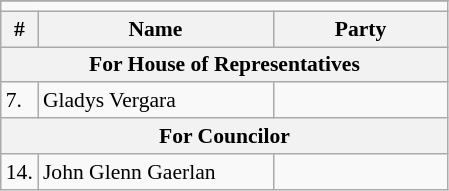<table class="wikitable" style="font-size:90%">
<tr>
</tr>
<tr>
<td colspan=4 bgcolor=></td>
</tr>
<tr>
<th>#</th>
<th width=150px>Name</th>
<th colspan=2 width=110px>Party</th>
</tr>
<tr>
<th colspan=5>For House of Representatives</th>
</tr>
<tr>
<td>7.</td>
<td>Gladys Vergara</td>
<td></td>
</tr>
<tr>
<th colspan="5">For Councilor</th>
</tr>
<tr>
<td>14.</td>
<td>John Glenn Gaerlan</td>
<td></td>
</tr>
</table>
